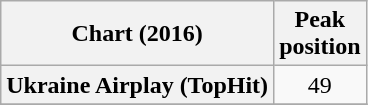<table class="wikitable plainrowheaders">
<tr>
<th scope="col">Chart (2016)</th>
<th scope="col">Peak<br>position</th>
</tr>
<tr>
<th scope="row">Ukraine Airplay (TopHit)</th>
<td style="text-align:center;">49</td>
</tr>
<tr>
</tr>
</table>
